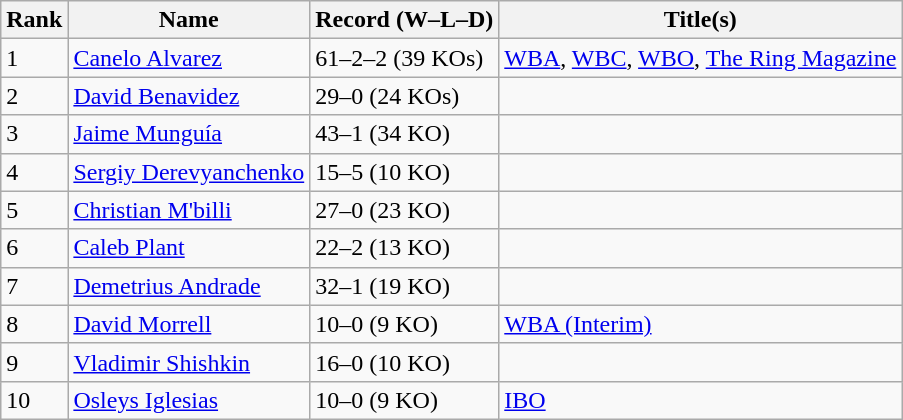<table class="wikitable">
<tr>
<th>Rank</th>
<th>Name</th>
<th>Record (W–L–D)</th>
<th>Title(s)</th>
</tr>
<tr>
<td>1</td>
<td><a href='#'>Canelo Alvarez</a></td>
<td>61–2–2 (39 KOs)</td>
<td><a href='#'>WBA</a>, <a href='#'>WBC</a>, <a href='#'>WBO</a>, <a href='#'>The Ring Magazine</a></td>
</tr>
<tr>
<td>2</td>
<td><a href='#'>David Benavidez</a></td>
<td>29–0 (24 KOs)</td>
<td></td>
</tr>
<tr>
<td>3</td>
<td><a href='#'>Jaime Munguía</a></td>
<td>43–1 (34 KO)</td>
<td></td>
</tr>
<tr>
<td>4</td>
<td><a href='#'>Sergiy Derevyanchenko</a></td>
<td>15–5 (10 KO)</td>
<td></td>
</tr>
<tr>
<td>5</td>
<td><a href='#'>Christian M'billi</a></td>
<td>27–0 (23 KO)</td>
<td></td>
</tr>
<tr>
<td>6</td>
<td><a href='#'>Caleb Plant</a></td>
<td>22–2 (13 KO)</td>
<td></td>
</tr>
<tr>
<td>7</td>
<td><a href='#'>Demetrius Andrade</a></td>
<td>32–1 (19 KO)</td>
<td></td>
</tr>
<tr>
<td>8</td>
<td><a href='#'>David Morrell</a></td>
<td>10–0 (9 KO)</td>
<td><a href='#'>WBA (Interim)</a></td>
</tr>
<tr>
<td>9</td>
<td><a href='#'>Vladimir Shishkin</a></td>
<td>16–0 (10 KO)</td>
<td></td>
</tr>
<tr>
<td>10</td>
<td><a href='#'>Osleys Iglesias</a></td>
<td>10–0 (9 KO)</td>
<td><a href='#'>IBO</a></td>
</tr>
</table>
